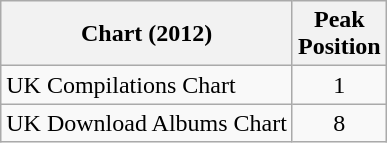<table class="wikitable">
<tr>
<th>Chart (2012)</th>
<th>Peak<br>Position</th>
</tr>
<tr>
<td>UK Compilations Chart</td>
<td align="center">1</td>
</tr>
<tr>
<td>UK Download Albums Chart</td>
<td align="center">8</td>
</tr>
</table>
